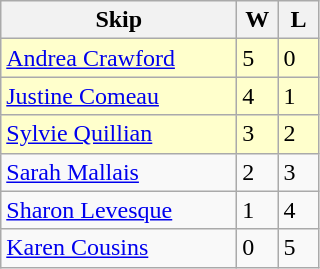<table class=wikitable>
<tr>
<th width=150>Skip</th>
<th width=20>W</th>
<th width=20>L</th>
</tr>
<tr bgcolor=#ffffcc>
<td><a href='#'>Andrea Crawford</a></td>
<td>5</td>
<td>0</td>
</tr>
<tr bgcolor=#ffffcc>
<td><a href='#'>Justine Comeau</a></td>
<td>4</td>
<td>1</td>
</tr>
<tr bgcolor=#ffffcc>
<td><a href='#'>Sylvie Quillian</a></td>
<td>3</td>
<td>2</td>
</tr>
<tr>
<td><a href='#'>Sarah Mallais</a></td>
<td>2</td>
<td>3</td>
</tr>
<tr>
<td><a href='#'>Sharon Levesque</a></td>
<td>1</td>
<td>4</td>
</tr>
<tr>
<td><a href='#'>Karen Cousins</a></td>
<td>0</td>
<td>5</td>
</tr>
</table>
